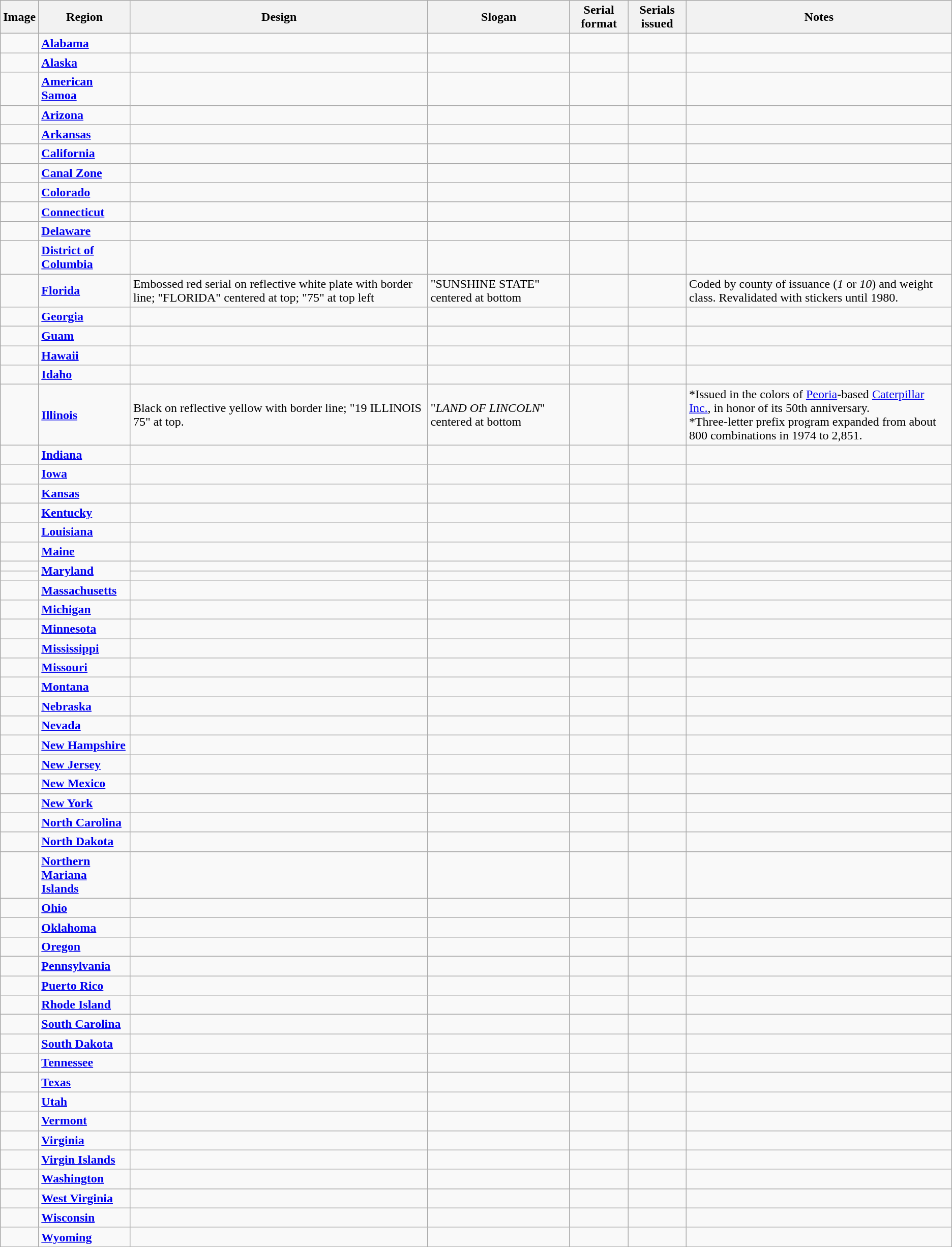<table class="wikitable">
<tr>
<th>Image</th>
<th>Region</th>
<th>Design</th>
<th>Slogan</th>
<th>Serial format</th>
<th>Serials issued</th>
<th>Notes</th>
</tr>
<tr>
<td></td>
<td><strong><a href='#'>Alabama</a></strong></td>
<td></td>
<td></td>
<td></td>
<td></td>
<td></td>
</tr>
<tr>
<td></td>
<td><strong><a href='#'>Alaska</a></strong></td>
<td></td>
<td></td>
<td></td>
<td></td>
<td></td>
</tr>
<tr>
<td></td>
<td><strong><a href='#'>American Samoa</a></strong></td>
<td></td>
<td></td>
<td></td>
<td></td>
<td></td>
</tr>
<tr>
<td></td>
<td><strong><a href='#'>Arizona</a></strong></td>
<td></td>
<td></td>
<td></td>
<td></td>
<td></td>
</tr>
<tr>
<td></td>
<td><strong><a href='#'>Arkansas</a></strong></td>
<td></td>
<td></td>
<td></td>
<td></td>
<td></td>
</tr>
<tr>
<td></td>
<td><strong><a href='#'>California</a></strong></td>
<td></td>
<td></td>
<td></td>
<td></td>
<td></td>
</tr>
<tr>
<td></td>
<td><strong><a href='#'>Canal Zone</a></strong></td>
<td></td>
<td></td>
<td></td>
<td></td>
<td></td>
</tr>
<tr>
<td></td>
<td><strong><a href='#'>Colorado</a></strong></td>
<td></td>
<td></td>
<td></td>
<td></td>
<td></td>
</tr>
<tr>
<td></td>
<td><strong><a href='#'>Connecticut</a></strong></td>
<td></td>
<td></td>
<td></td>
<td></td>
<td></td>
</tr>
<tr>
<td></td>
<td><strong><a href='#'>Delaware</a></strong></td>
<td></td>
<td></td>
<td></td>
<td></td>
<td></td>
</tr>
<tr>
<td></td>
<td><strong><a href='#'>District of<br>Columbia</a></strong></td>
<td></td>
<td></td>
<td></td>
<td></td>
<td></td>
</tr>
<tr>
<td></td>
<td><strong><a href='#'>Florida</a></strong></td>
<td>Embossed red serial on reflective white plate with border line; "FLORIDA" centered at top; "75" at top left</td>
<td>"SUNSHINE STATE" centered at bottom</td>
<td></td>
<td></td>
<td>Coded by county of issuance (<em>1</em> or <em>10</em>) and weight class. Revalidated with stickers until 1980.</td>
</tr>
<tr>
<td></td>
<td><strong><a href='#'>Georgia</a></strong></td>
<td></td>
<td></td>
<td></td>
<td></td>
<td></td>
</tr>
<tr>
<td></td>
<td><strong><a href='#'>Guam</a></strong></td>
<td></td>
<td></td>
<td></td>
<td></td>
<td></td>
</tr>
<tr>
<td></td>
<td><strong><a href='#'>Hawaii</a></strong></td>
<td></td>
<td></td>
<td></td>
<td></td>
<td></td>
</tr>
<tr>
<td></td>
<td><strong><a href='#'>Idaho</a></strong></td>
<td></td>
<td></td>
<td></td>
<td></td>
<td></td>
</tr>
<tr>
<td></td>
<td><strong><a href='#'>Illinois</a></strong></td>
<td>Black on reflective yellow with border line; "19 ILLINOIS 75" at top.</td>
<td>"<em>LAND OF LINCOLN</em>" centered at bottom</td>
<td></td>
<td></td>
<td>*Issued in the colors of <a href='#'>Peoria</a>-based <a href='#'>Caterpillar Inc.</a>, in honor of its 50th anniversary.<br>*Three-letter prefix program expanded from about 800 combinations in 1974 to 2,851.</td>
</tr>
<tr>
<td></td>
<td><strong><a href='#'>Indiana</a></strong></td>
<td></td>
<td></td>
<td></td>
<td></td>
<td></td>
</tr>
<tr>
<td></td>
<td><strong><a href='#'>Iowa</a></strong></td>
<td></td>
<td></td>
<td></td>
<td></td>
<td></td>
</tr>
<tr>
<td></td>
<td><strong><a href='#'>Kansas</a></strong></td>
<td></td>
<td></td>
<td></td>
<td></td>
<td></td>
</tr>
<tr>
<td></td>
<td><strong><a href='#'>Kentucky</a></strong></td>
<td></td>
<td></td>
<td></td>
<td></td>
<td></td>
</tr>
<tr>
<td></td>
<td><strong><a href='#'>Louisiana</a></strong></td>
<td></td>
<td></td>
<td></td>
<td></td>
<td></td>
</tr>
<tr>
<td></td>
<td><strong><a href='#'>Maine</a></strong></td>
<td></td>
<td></td>
<td></td>
<td></td>
<td></td>
</tr>
<tr>
<td></td>
<td rowspan=2><strong><a href='#'>Maryland</a></strong></td>
<td></td>
<td></td>
<td></td>
<td></td>
<td></td>
</tr>
<tr>
<td></td>
<td></td>
<td></td>
<td></td>
<td></td>
<td></td>
</tr>
<tr>
<td></td>
<td><strong><a href='#'>Massachusetts</a></strong></td>
<td></td>
<td></td>
<td></td>
<td></td>
<td></td>
</tr>
<tr>
<td></td>
<td><strong><a href='#'>Michigan</a></strong></td>
<td></td>
<td></td>
<td></td>
<td></td>
<td></td>
</tr>
<tr>
<td></td>
<td><strong><a href='#'>Minnesota</a></strong></td>
<td></td>
<td></td>
<td></td>
<td></td>
<td></td>
</tr>
<tr>
<td></td>
<td><strong><a href='#'>Mississippi</a></strong></td>
<td></td>
<td></td>
<td></td>
<td></td>
<td></td>
</tr>
<tr>
<td></td>
<td><strong><a href='#'>Missouri</a></strong></td>
<td></td>
<td></td>
<td></td>
<td></td>
<td></td>
</tr>
<tr>
<td></td>
<td><strong><a href='#'>Montana</a></strong></td>
<td></td>
<td></td>
<td></td>
<td></td>
<td></td>
</tr>
<tr>
<td></td>
<td><strong><a href='#'>Nebraska</a></strong></td>
<td></td>
<td></td>
<td></td>
<td></td>
<td></td>
</tr>
<tr>
<td></td>
<td><strong><a href='#'>Nevada</a></strong></td>
<td></td>
<td></td>
<td></td>
<td></td>
<td></td>
</tr>
<tr>
<td></td>
<td><strong><a href='#'>New Hampshire</a></strong></td>
<td></td>
<td></td>
<td></td>
<td></td>
<td></td>
</tr>
<tr>
<td></td>
<td><strong><a href='#'>New Jersey</a></strong></td>
<td></td>
<td></td>
<td></td>
<td></td>
<td></td>
</tr>
<tr>
<td></td>
<td><strong><a href='#'>New Mexico</a></strong></td>
<td></td>
<td></td>
<td></td>
<td></td>
<td></td>
</tr>
<tr>
<td></td>
<td><strong><a href='#'>New York</a></strong></td>
<td></td>
<td></td>
<td></td>
<td></td>
<td></td>
</tr>
<tr>
<td></td>
<td><strong><a href='#'>North Carolina</a></strong></td>
<td></td>
<td></td>
<td></td>
<td></td>
<td></td>
</tr>
<tr>
<td></td>
<td><strong><a href='#'>North Dakota</a></strong></td>
<td></td>
<td></td>
<td></td>
<td></td>
<td></td>
</tr>
<tr>
<td></td>
<td><strong><a href='#'>Northern Mariana<br> Islands</a></strong></td>
<td></td>
<td></td>
<td></td>
<td></td>
<td></td>
</tr>
<tr>
<td></td>
<td><strong><a href='#'>Ohio</a></strong></td>
<td></td>
<td></td>
<td></td>
<td></td>
<td></td>
</tr>
<tr>
<td></td>
<td><strong><a href='#'>Oklahoma</a></strong></td>
<td></td>
<td></td>
<td></td>
<td></td>
<td></td>
</tr>
<tr>
<td></td>
<td><strong><a href='#'>Oregon</a></strong></td>
<td></td>
<td></td>
<td></td>
<td></td>
<td></td>
</tr>
<tr>
<td></td>
<td><strong><a href='#'>Pennsylvania</a></strong></td>
<td></td>
<td></td>
<td></td>
<td></td>
<td></td>
</tr>
<tr>
<td></td>
<td><strong><a href='#'>Puerto Rico</a></strong></td>
<td></td>
<td></td>
<td></td>
<td></td>
<td></td>
</tr>
<tr>
<td></td>
<td><strong><a href='#'>Rhode Island</a></strong></td>
<td></td>
<td></td>
<td></td>
<td></td>
<td></td>
</tr>
<tr>
<td></td>
<td><strong><a href='#'>South Carolina</a></strong></td>
<td></td>
<td></td>
<td></td>
<td></td>
<td></td>
</tr>
<tr>
<td></td>
<td><strong><a href='#'>South Dakota</a></strong></td>
<td></td>
<td></td>
<td></td>
<td></td>
<td></td>
</tr>
<tr>
<td></td>
<td><strong><a href='#'>Tennessee</a></strong></td>
<td></td>
<td></td>
<td></td>
<td></td>
<td></td>
</tr>
<tr>
<td></td>
<td><strong><a href='#'>Texas</a></strong></td>
<td></td>
<td></td>
<td></td>
<td></td>
<td></td>
</tr>
<tr>
<td></td>
<td><strong><a href='#'>Utah</a></strong></td>
<td></td>
<td></td>
<td></td>
<td></td>
<td></td>
</tr>
<tr>
<td></td>
<td><strong><a href='#'>Vermont</a></strong></td>
<td></td>
<td></td>
<td></td>
<td></td>
<td></td>
</tr>
<tr>
<td></td>
<td><strong><a href='#'>Virginia</a></strong></td>
<td></td>
<td></td>
<td></td>
<td></td>
<td></td>
</tr>
<tr>
<td></td>
<td><strong><a href='#'>Virgin Islands</a></strong></td>
<td></td>
<td></td>
<td></td>
<td></td>
<td></td>
</tr>
<tr>
<td></td>
<td><strong><a href='#'>Washington</a></strong></td>
<td></td>
<td></td>
<td></td>
<td></td>
<td></td>
</tr>
<tr>
<td></td>
<td><strong><a href='#'>West Virginia</a></strong></td>
<td></td>
<td></td>
<td></td>
<td></td>
<td></td>
</tr>
<tr>
<td></td>
<td><strong><a href='#'>Wisconsin</a></strong></td>
<td></td>
<td></td>
<td></td>
<td></td>
<td></td>
</tr>
<tr>
<td></td>
<td><strong><a href='#'>Wyoming</a></strong></td>
<td></td>
<td></td>
<td></td>
<td></td>
<td></td>
</tr>
</table>
